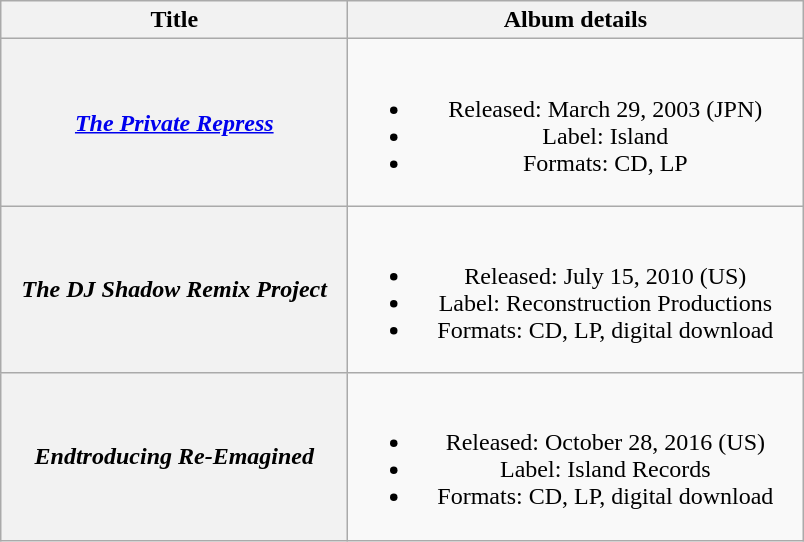<table class="wikitable plainrowheaders" style="text-align:center;">
<tr>
<th scope="col" style="width:14em;">Title</th>
<th scope="col" style="width:18.5em;">Album details</th>
</tr>
<tr>
<th scope="row"><em><a href='#'>The Private Repress</a></em></th>
<td><br><ul><li>Released: March 29, 2003 <span>(JPN)</span></li><li>Label: Island</li><li>Formats: CD, LP</li></ul></td>
</tr>
<tr>
<th scope="row"><em>The DJ Shadow Remix Project</em></th>
<td><br><ul><li>Released: July 15, 2010 <span>(US)</span></li><li>Label: Reconstruction Productions</li><li>Formats: CD, LP, digital download</li></ul></td>
</tr>
<tr>
<th scope="row"><em>Endtroducing Re-Emagined</em></th>
<td><br><ul><li>Released: October 28, 2016 <span>(US)</span></li><li>Label: Island Records</li><li>Formats: CD, LP, digital download</li></ul></td>
</tr>
</table>
